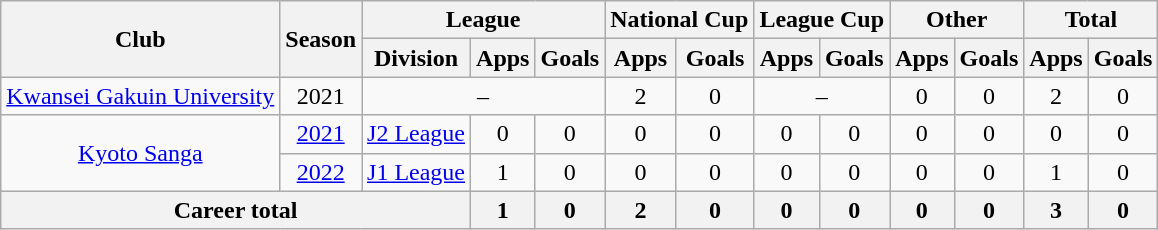<table class="wikitable" style="text-align: center">
<tr>
<th rowspan="2">Club</th>
<th rowspan="2">Season</th>
<th colspan="3">League</th>
<th colspan="2">National Cup</th>
<th colspan="2">League Cup</th>
<th colspan="2">Other</th>
<th colspan="2">Total</th>
</tr>
<tr>
<th>Division</th>
<th>Apps</th>
<th>Goals</th>
<th>Apps</th>
<th>Goals</th>
<th>Apps</th>
<th>Goals</th>
<th>Apps</th>
<th>Goals</th>
<th>Apps</th>
<th>Goals</th>
</tr>
<tr>
<td><a href='#'>Kwansei Gakuin University</a></td>
<td>2021</td>
<td colspan="3">–</td>
<td>2</td>
<td>0</td>
<td colspan="2">–</td>
<td>0</td>
<td>0</td>
<td>2</td>
<td>0</td>
</tr>
<tr>
<td rowspan="2"><a href='#'>Kyoto Sanga</a></td>
<td><a href='#'>2021</a></td>
<td><a href='#'>J2 League</a></td>
<td>0</td>
<td>0</td>
<td>0</td>
<td>0</td>
<td>0</td>
<td>0</td>
<td>0</td>
<td>0</td>
<td>0</td>
<td>0</td>
</tr>
<tr>
<td><a href='#'>2022</a></td>
<td><a href='#'>J1 League</a></td>
<td>1</td>
<td>0</td>
<td>0</td>
<td>0</td>
<td>0</td>
<td>0</td>
<td>0</td>
<td>0</td>
<td>1</td>
<td>0</td>
</tr>
<tr>
<th colspan=3>Career total</th>
<th>1</th>
<th>0</th>
<th>2</th>
<th>0</th>
<th>0</th>
<th>0</th>
<th>0</th>
<th>0</th>
<th>3</th>
<th>0</th>
</tr>
</table>
